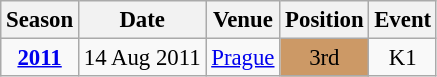<table class="wikitable" style="text-align:center; font-size:95%;">
<tr>
<th>Season</th>
<th>Date</th>
<th>Venue</th>
<th>Position</th>
<th>Event</th>
</tr>
<tr>
<td><strong><a href='#'>2011</a></strong></td>
<td align=right>14 Aug 2011</td>
<td align=left><a href='#'>Prague</a></td>
<td bgcolor=cc9966>3rd</td>
<td>K1</td>
</tr>
</table>
